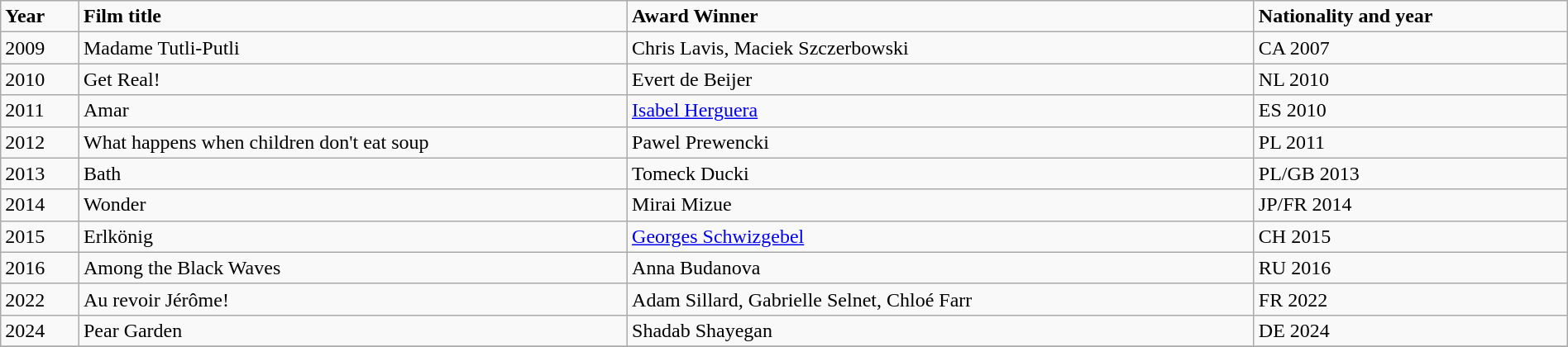<table class="wikitable" width="100%">
<tr>
<td width="5%"><strong>Year</strong></td>
<td width="35%"><strong>Film title</strong></td>
<td width="40%"><strong>Award Winner</strong></td>
<td width="20%"><strong>Nationality and year</strong></td>
</tr>
<tr>
<td>2009</td>
<td>Madame Tutli-Putli</td>
<td>Chris Lavis, Maciek Szczerbowski</td>
<td>CA 2007</td>
</tr>
<tr>
<td>2010</td>
<td>Get Real!</td>
<td>Evert de Beijer</td>
<td>NL 2010</td>
</tr>
<tr>
<td>2011</td>
<td>Amar</td>
<td><a href='#'>Isabel Herguera</a></td>
<td>ES 2010</td>
</tr>
<tr>
<td>2012</td>
<td>What happens when children don't eat soup</td>
<td>Pawel Prewencki</td>
<td>PL 2011</td>
</tr>
<tr>
<td>2013</td>
<td>Bath</td>
<td>Tomeck Ducki</td>
<td>PL/GB 2013</td>
</tr>
<tr>
<td>2014</td>
<td>Wonder </td>
<td>Mirai Mizue </td>
<td>JP/FR 2014</td>
</tr>
<tr>
<td>2015</td>
<td>Erlkönig </td>
<td><a href='#'>Georges Schwizgebel</a></td>
<td>CH 2015</td>
</tr>
<tr>
<td>2016</td>
<td>Among the Black Waves </td>
<td>Anna Budanova </td>
<td>RU 2016</td>
</tr>
<tr>
<td>2022</td>
<td>Au revoir Jérôme! </td>
<td>Adam Sillard, Gabrielle Selnet, Chloé Farr </td>
<td>FR 2022</td>
</tr>
<tr>
<td>2024</td>
<td>Pear Garden </td>
<td>Shadab Shayegan </td>
<td>DE 2024</td>
</tr>
<tr>
</tr>
</table>
